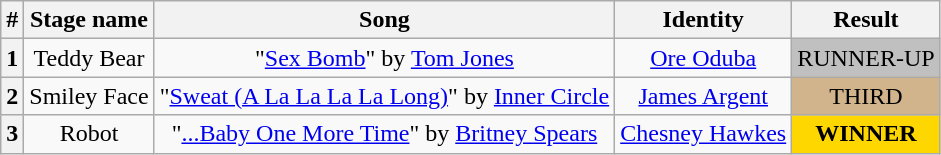<table class="wikitable plainrowheaders" style="text-align: center;">
<tr>
<th>#</th>
<th>Stage name</th>
<th>Song</th>
<th>Identity</th>
<th>Result</th>
</tr>
<tr>
<th>1</th>
<td>Teddy Bear</td>
<td>"<a href='#'>Sex Bomb</a>" by <a href='#'>Tom Jones</a></td>
<td><a href='#'>Ore Oduba</a></td>
<td bgcolor=silver>RUNNER-UP</td>
</tr>
<tr>
<th>2</th>
<td>Smiley Face</td>
<td>"<a href='#'>Sweat (A La La La La Long)</a>" by <a href='#'>Inner Circle</a></td>
<td><a href='#'>James Argent</a></td>
<td bgcolor=tan>THIRD</td>
</tr>
<tr>
<th>3</th>
<td>Robot</td>
<td>"<a href='#'>...Baby One More Time</a>" by <a href='#'>Britney Spears</a></td>
<td><a href='#'>Chesney Hawkes</a></td>
<td bgcolor=gold><strong>WINNER</strong></td>
</tr>
</table>
